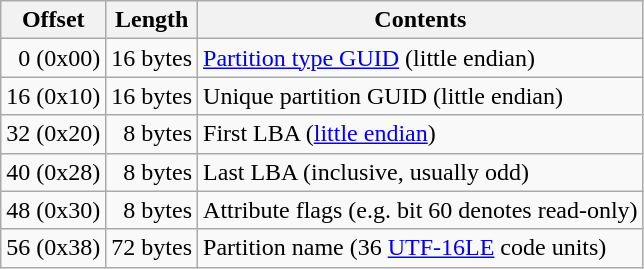<table class="wikitable">
<tr>
<th>Offset</th>
<th>Length</th>
<th>Contents</th>
</tr>
<tr>
<td align=right>0 (0x00)</td>
<td align=right>16 bytes</td>
<td><a href='#'>Partition type GUID</a> (little endian)</td>
</tr>
<tr>
<td align=right>16 (0x10)</td>
<td align=right>16 bytes</td>
<td>Unique partition GUID (little endian)</td>
</tr>
<tr>
<td align=right>32 (0x20)</td>
<td align=right>8 bytes</td>
<td>First LBA (<a href='#'>little endian</a>)</td>
</tr>
<tr>
<td align=right>40 (0x28)</td>
<td align=right>8 bytes</td>
<td>Last LBA (inclusive, usually odd)</td>
</tr>
<tr>
<td align=right>48 (0x30)</td>
<td align=right>8 bytes</td>
<td>Attribute flags (e.g. bit 60 denotes read-only)</td>
</tr>
<tr>
<td align=right>56 (0x38)</td>
<td align=right>72 bytes</td>
<td>Partition name (36 <a href='#'>UTF-16LE</a> code units)</td>
</tr>
</table>
